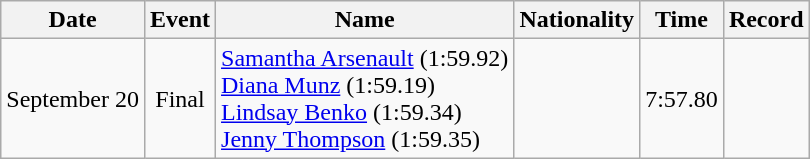<table class=wikitable style=text-align:center>
<tr>
<th>Date</th>
<th>Event</th>
<th>Name</th>
<th>Nationality</th>
<th>Time</th>
<th>Record</th>
</tr>
<tr>
<td>September 20</td>
<td>Final</td>
<td align=left><a href='#'>Samantha Arsenault</a> (1:59.92)<br><a href='#'>Diana Munz</a> (1:59.19)<br><a href='#'>Lindsay Benko</a> (1:59.34)<br><a href='#'>Jenny Thompson</a> (1:59.35)</td>
<td align=left></td>
<td>7:57.80</td>
<td></td>
</tr>
</table>
